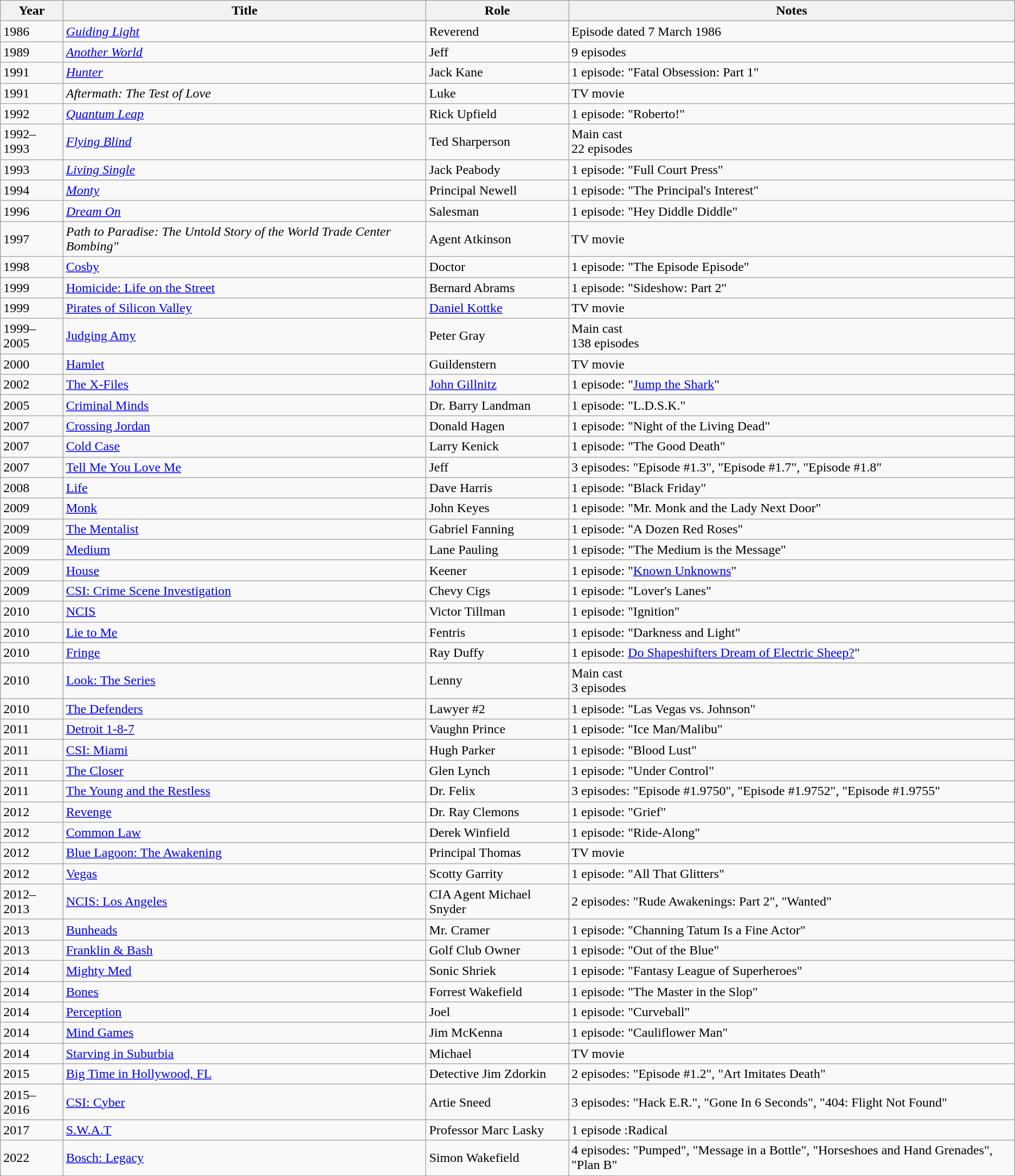<table class="wikitable sortable">
<tr>
<th>Year</th>
<th>Title</th>
<th>Role</th>
<th class="unsortable">Notes</th>
</tr>
<tr>
<td>1986</td>
<td><em><a href='#'>Guiding Light</a></em></td>
<td>Reverend</td>
<td>Episode dated 7 March 1986</td>
</tr>
<tr>
<td>1989</td>
<td><em><a href='#'>Another World</a></em></td>
<td>Jeff</td>
<td>9 episodes</td>
</tr>
<tr>
<td>1991</td>
<td><em><a href='#'>Hunter</a></em></td>
<td>Jack Kane</td>
<td>1 episode: "Fatal Obsession: Part 1"</td>
</tr>
<tr>
<td>1991</td>
<td><em>Aftermath: The Test of Love</em></td>
<td>Luke</td>
<td>TV movie</td>
</tr>
<tr>
<td>1992</td>
<td><em><a href='#'>Quantum Leap</a></em></td>
<td>Rick Upfield</td>
<td>1 episode: "Roberto!"</td>
</tr>
<tr>
<td>1992–1993</td>
<td><em><a href='#'>Flying Blind</a></em></td>
<td>Ted Sharperson</td>
<td>Main cast<br>22 episodes</td>
</tr>
<tr>
<td>1993</td>
<td><em><a href='#'>Living Single</a></em></td>
<td>Jack Peabody</td>
<td>1 episode: "Full Court Press"</td>
</tr>
<tr>
<td>1994</td>
<td><em><a href='#'>Monty</a></em></td>
<td>Principal Newell</td>
<td>1 episode: "The Principal's Interest"</td>
</tr>
<tr>
<td>1996</td>
<td><em><a href='#'>Dream On</a></em></td>
<td>Salesman</td>
<td>1 episode: "Hey Diddle Diddle"</td>
</tr>
<tr>
<td>1997</td>
<td><em>Path to Paradise: The Untold Story of the World Trade Center Bombing"</td>
<td>Agent Atkinson</td>
<td>TV movie</td>
</tr>
<tr>
<td>1998</td>
<td></em><a href='#'>Cosby</a><em></td>
<td>Doctor</td>
<td>1 episode: "The Episode Episode"</td>
</tr>
<tr>
<td>1999</td>
<td></em><a href='#'>Homicide: Life on the Street</a><em></td>
<td>Bernard Abrams</td>
<td>1 episode: "Sideshow: Part 2"</td>
</tr>
<tr>
<td>1999</td>
<td></em><a href='#'>Pirates of Silicon Valley</a><em></td>
<td><a href='#'>Daniel Kottke</a></td>
<td>TV movie</td>
</tr>
<tr>
<td>1999–2005</td>
<td></em><a href='#'>Judging Amy</a><em></td>
<td>Peter Gray</td>
<td>Main cast<br>138 episodes</td>
</tr>
<tr>
<td>2000</td>
<td></em><a href='#'>Hamlet</a><em></td>
<td>Guildenstern</td>
<td>TV movie</td>
</tr>
<tr>
<td>2002</td>
<td></em><a href='#'>The X-Files</a><em></td>
<td><a href='#'>John Gillnitz</a></td>
<td>1 episode: "<a href='#'>Jump the Shark</a>"</td>
</tr>
<tr>
<td>2005</td>
<td></em><a href='#'>Criminal Minds</a><em></td>
<td>Dr. Barry Landman</td>
<td>1 episode: "L.D.S.K."</td>
</tr>
<tr>
<td>2007</td>
<td></em><a href='#'>Crossing Jordan</a><em></td>
<td>Donald Hagen</td>
<td>1 episode: "Night of the Living Dead"</td>
</tr>
<tr>
<td>2007</td>
<td></em><a href='#'>Cold Case</a><em></td>
<td>Larry Kenick</td>
<td>1 episode: "The Good Death"</td>
</tr>
<tr>
<td>2007</td>
<td></em><a href='#'>Tell Me You Love Me</a><em></td>
<td>Jeff</td>
<td>3 episodes: "Episode #1.3", "Episode #1.7", "Episode #1.8"</td>
</tr>
<tr>
<td>2008</td>
<td></em><a href='#'>Life</a><em></td>
<td>Dave Harris</td>
<td>1 episode: "Black Friday"</td>
</tr>
<tr>
<td>2009</td>
<td></em><a href='#'>Monk</a><em></td>
<td>John Keyes</td>
<td>1 episode: "Mr. Monk and the Lady Next Door"</td>
</tr>
<tr>
<td>2009</td>
<td></em><a href='#'>The Mentalist</a><em></td>
<td>Gabriel Fanning</td>
<td>1 episode: "A Dozen Red Roses"</td>
</tr>
<tr>
<td>2009</td>
<td></em><a href='#'>Medium</a><em></td>
<td>Lane Pauling</td>
<td>1 episode: "The Medium is the Message"</td>
</tr>
<tr>
<td>2009</td>
<td></em><a href='#'>House</a><em></td>
<td>Keener</td>
<td>1 episode: "<a href='#'>Known Unknowns</a>"</td>
</tr>
<tr>
<td>2009</td>
<td></em><a href='#'>CSI: Crime Scene Investigation</a><em></td>
<td>Chevy Cigs</td>
<td>1 episode: "Lover's Lanes"</td>
</tr>
<tr>
<td>2010</td>
<td></em><a href='#'>NCIS</a><em></td>
<td>Victor Tillman</td>
<td>1 episode: "Ignition"</td>
</tr>
<tr>
<td>2010</td>
<td></em><a href='#'>Lie to Me</a><em></td>
<td>Fentris</td>
<td>1 episode: "Darkness and Light"</td>
</tr>
<tr>
<td>2010</td>
<td></em><a href='#'>Fringe</a><em></td>
<td>Ray Duffy</td>
<td>1 episode: <a href='#'>Do Shapeshifters Dream of Electric Sheep?</a>"</td>
</tr>
<tr>
<td>2010</td>
<td></em><a href='#'>Look: The Series</a><em></td>
<td>Lenny</td>
<td>Main cast<br>3 episodes</td>
</tr>
<tr>
<td>2010</td>
<td></em><a href='#'>The Defenders</a><em></td>
<td>Lawyer #2</td>
<td>1 episode: "Las Vegas vs. Johnson"</td>
</tr>
<tr>
<td>2011</td>
<td></em><a href='#'>Detroit 1-8-7</a><em></td>
<td>Vaughn Prince</td>
<td>1 episode: "Ice Man/Malibu"</td>
</tr>
<tr>
<td>2011</td>
<td></em><a href='#'>CSI: Miami</a><em></td>
<td>Hugh Parker</td>
<td>1 episode: "Blood Lust"</td>
</tr>
<tr>
<td>2011</td>
<td></em><a href='#'>The Closer</a><em></td>
<td>Glen Lynch</td>
<td>1 episode: "Under Control"</td>
</tr>
<tr>
<td>2011</td>
<td></em><a href='#'>The Young and the Restless</a><em></td>
<td>Dr. Felix</td>
<td>3 episodes: "Episode #1.9750", "Episode #1.9752", "Episode #1.9755"</td>
</tr>
<tr>
<td>2012</td>
<td></em><a href='#'>Revenge</a><em></td>
<td>Dr. Ray Clemons</td>
<td>1 episode: "Grief"</td>
</tr>
<tr>
<td>2012</td>
<td></em><a href='#'>Common Law</a><em></td>
<td>Derek Winfield</td>
<td>1 episode: "Ride-Along"</td>
</tr>
<tr>
<td>2012</td>
<td></em><a href='#'>Blue Lagoon: The Awakening</a><em></td>
<td>Principal Thomas</td>
<td>TV movie</td>
</tr>
<tr>
<td>2012</td>
<td></em><a href='#'>Vegas</a><em></td>
<td>Scotty Garrity</td>
<td>1 episode: "All That Glitters"</td>
</tr>
<tr>
<td>2012–2013</td>
<td></em><a href='#'>NCIS: Los Angeles</a><em></td>
<td>CIA Agent Michael Snyder</td>
<td>2 episodes: "Rude Awakenings: Part 2", "Wanted"</td>
</tr>
<tr>
<td>2013</td>
<td></em><a href='#'>Bunheads</a><em></td>
<td>Mr. Cramer</td>
<td>1 episode: "Channing Tatum Is a Fine Actor"</td>
</tr>
<tr>
<td>2013</td>
<td></em><a href='#'>Franklin & Bash</a><em></td>
<td>Golf Club Owner</td>
<td>1 episode: "Out of the Blue"</td>
</tr>
<tr>
<td>2014</td>
<td></em><a href='#'>Mighty Med</a><em></td>
<td>Sonic Shriek</td>
<td>1 episode: "Fantasy League of Superheroes"</td>
</tr>
<tr>
<td>2014</td>
<td></em><a href='#'>Bones</a><em></td>
<td>Forrest Wakefield</td>
<td>1 episode: "The Master in the Slop"</td>
</tr>
<tr>
<td>2014</td>
<td></em><a href='#'>Perception</a><em></td>
<td>Joel</td>
<td>1 episode: "Curveball"</td>
</tr>
<tr>
<td>2014</td>
<td></em><a href='#'>Mind Games</a><em></td>
<td>Jim McKenna</td>
<td>1 episode: "Cauliflower Man"</td>
</tr>
<tr>
<td>2014</td>
<td></em><a href='#'>Starving in Suburbia</a><em></td>
<td>Michael</td>
<td>TV movie</td>
</tr>
<tr>
<td>2015</td>
<td></em><a href='#'>Big Time in Hollywood, FL</a><em></td>
<td>Detective Jim Zdorkin</td>
<td>2 episodes: "Episode #1.2", "Art Imitates Death"</td>
</tr>
<tr>
<td>2015–2016</td>
<td></em><a href='#'>CSI: Cyber</a><em></td>
<td>Artie Sneed</td>
<td>3 episodes: "Hack E.R.", "Gone In 6 Seconds", "404: Flight Not Found"</td>
</tr>
<tr>
<td>2017</td>
<td><a href='#'>S.W.A.T</a></td>
<td>Professor Marc Lasky</td>
<td>1 episode :Radical</td>
</tr>
<tr>
<td>2022</td>
<td></em> <a href='#'>Bosch: Legacy</a> <em></td>
<td>Simon Wakefield</td>
<td>4 episodes: "Pumped", "Message in a Bottle", "Horseshoes and Hand Grenades", "Plan B"</td>
</tr>
</table>
